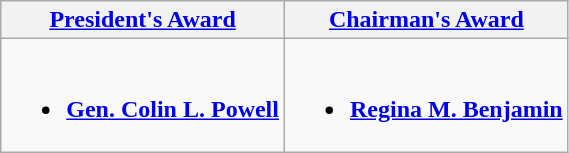<table class="wikitable">
<tr>
<th style="width=50%"><a href='#'>President's Award</a></th>
<th><a href='#'>Chairman's Award</a></th>
</tr>
<tr>
<td width="50%" style="vertical-align:top"><br><ul><li><strong><a href='#'>Gen. Colin L. Powell</a></strong></li></ul></td>
<td><br><ul><li><strong><a href='#'>Regina M. Benjamin</a></strong></li></ul></td>
</tr>
</table>
